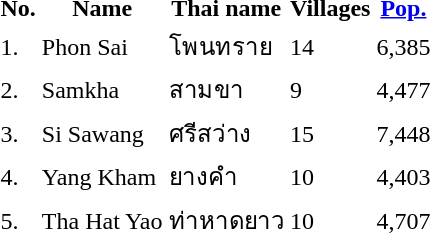<table>
<tr>
<th>No.</th>
<th>Name</th>
<th>Thai name</th>
<th>Villages</th>
<th><a href='#'>Pop.</a></th>
</tr>
<tr>
<td>1.</td>
<td>Phon Sai</td>
<td>โพนทราย</td>
<td>14</td>
<td>6,385</td>
<td></td>
</tr>
<tr>
<td>2.</td>
<td>Samkha</td>
<td>สามขา</td>
<td>9</td>
<td>4,477</td>
<td></td>
</tr>
<tr>
<td>3.</td>
<td>Si Sawang</td>
<td>ศรีสว่าง</td>
<td>15</td>
<td>7,448</td>
<td></td>
</tr>
<tr>
<td>4.</td>
<td>Yang Kham</td>
<td>ยางคำ</td>
<td>10</td>
<td>4,403</td>
<td></td>
</tr>
<tr>
<td>5.</td>
<td>Tha Hat Yao</td>
<td>ท่าหาดยาว</td>
<td>10</td>
<td>4,707</td>
<td></td>
</tr>
</table>
